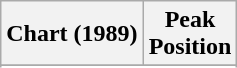<table class="wikitable sortable plainrowheaders">
<tr>
<th>Chart (1989)</th>
<th>Peak <br> Position</th>
</tr>
<tr>
</tr>
<tr>
</tr>
</table>
